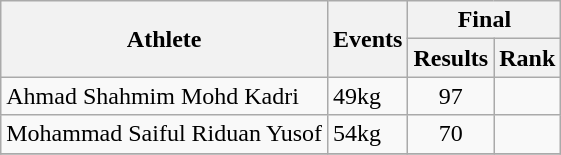<table class=wikitable>
<tr>
<th rowspan="2">Athlete</th>
<th rowspan="2">Events</th>
<th colspan="2">Final</th>
</tr>
<tr>
<th>Results</th>
<th>Rank</th>
</tr>
<tr>
<td>Ahmad Shahmim Mohd Kadri</td>
<td>49kg</td>
<td align="center">97</td>
<td align="center"></td>
</tr>
<tr>
<td>Mohammad Saiful Riduan Yusof</td>
<td>54kg</td>
<td align="center">70</td>
<td align="center"></td>
</tr>
<tr>
</tr>
</table>
